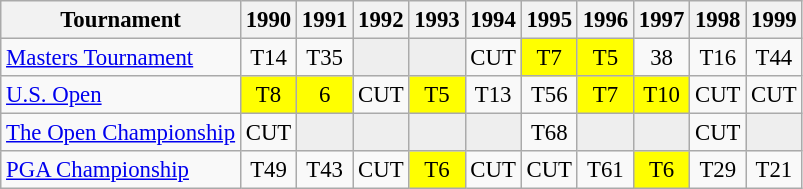<table class="wikitable" style="font-size:95%;text-align:center;">
<tr>
<th>Tournament</th>
<th>1990</th>
<th>1991</th>
<th>1992</th>
<th>1993</th>
<th>1994</th>
<th>1995</th>
<th>1996</th>
<th>1997</th>
<th>1998</th>
<th>1999</th>
</tr>
<tr>
<td align=left><a href='#'>Masters Tournament</a></td>
<td>T14</td>
<td>T35</td>
<td style="background:#eeeeee;"></td>
<td style="background:#eeeeee;"></td>
<td>CUT</td>
<td style="background:yellow;">T7</td>
<td style="background:yellow;">T5</td>
<td>38</td>
<td>T16</td>
<td>T44</td>
</tr>
<tr>
<td align=left><a href='#'>U.S. Open</a></td>
<td style="background:yellow;">T8</td>
<td style="background:yellow;">6</td>
<td>CUT</td>
<td style="background:yellow;">T5</td>
<td>T13</td>
<td>T56</td>
<td style="background:yellow;">T7</td>
<td style="background:yellow;">T10</td>
<td>CUT</td>
<td>CUT</td>
</tr>
<tr>
<td align=left><a href='#'>The Open Championship</a></td>
<td>CUT</td>
<td style="background:#eeeeee;"></td>
<td style="background:#eeeeee;"></td>
<td style="background:#eeeeee;"></td>
<td style="background:#eeeeee;"></td>
<td>T68</td>
<td style="background:#eeeeee;"></td>
<td style="background:#eeeeee;"></td>
<td>CUT</td>
<td style="background:#eeeeee;"></td>
</tr>
<tr>
<td align=left><a href='#'>PGA Championship</a></td>
<td>T49</td>
<td>T43</td>
<td>CUT</td>
<td style="background:yellow;">T6</td>
<td>CUT</td>
<td>CUT</td>
<td>T61</td>
<td style="background:yellow;">T6</td>
<td>T29</td>
<td>T21</td>
</tr>
</table>
